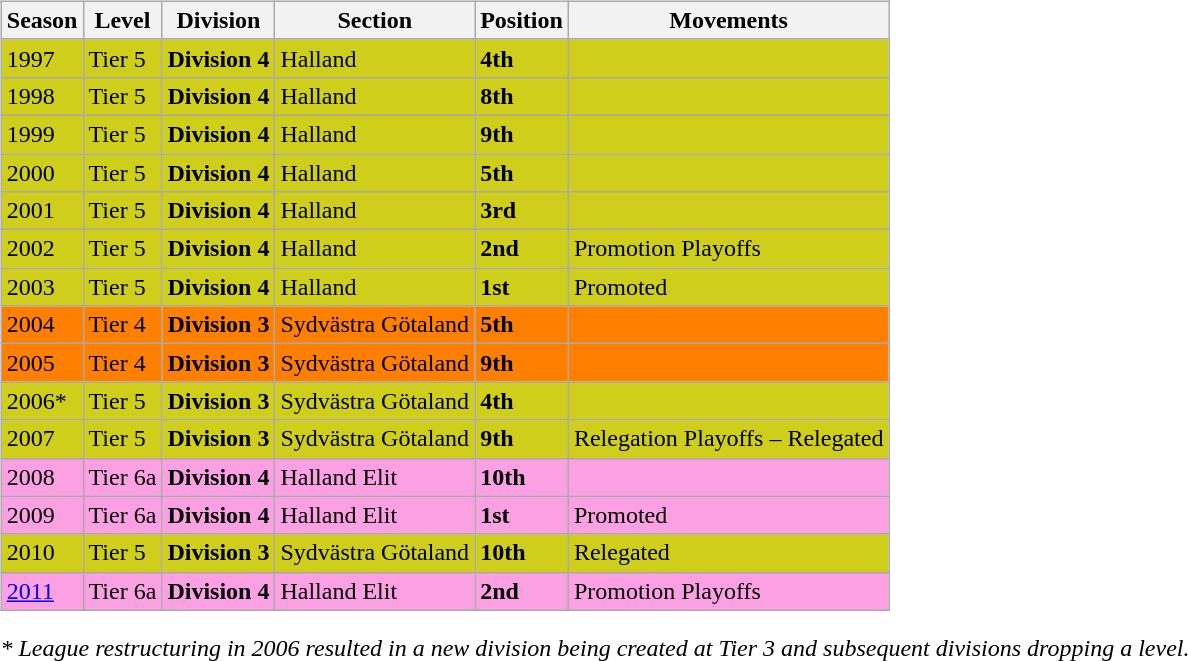<table>
<tr>
<td valign="top" width=0%><br><table class="wikitable">
<tr style="background:#f0f6fa;">
<th><strong>Season</strong></th>
<th><strong>Level</strong></th>
<th><strong>Division</strong></th>
<th><strong>Section</strong></th>
<th><strong>Position</strong></th>
<th><strong>Movements</strong></th>
</tr>
<tr>
<td style="background:#CECE1B;">1997</td>
<td style="background:#CECE1B;">Tier 5</td>
<td style="background:#CECE1B;"><strong>Division 4</strong></td>
<td style="background:#CECE1B;">Halland</td>
<td style="background:#CECE1B;"><strong>4th</strong></td>
<td style="background:#CECE1B;"></td>
</tr>
<tr>
<td style="background:#CECE1B;">1998</td>
<td style="background:#CECE1B;">Tier 5</td>
<td style="background:#CECE1B;"><strong>Division 4</strong></td>
<td style="background:#CECE1B;">Halland</td>
<td style="background:#CECE1B;"><strong>8th</strong></td>
<td style="background:#CECE1B;"></td>
</tr>
<tr>
<td style="background:#CECE1B;">1999</td>
<td style="background:#CECE1B;">Tier 5</td>
<td style="background:#CECE1B;"><strong>Division 4</strong></td>
<td style="background:#CECE1B;">Halland</td>
<td style="background:#CECE1B;"><strong>9th</strong></td>
<td style="background:#CECE1B;"></td>
</tr>
<tr>
<td style="background:#CECE1B;">2000</td>
<td style="background:#CECE1B;">Tier 5</td>
<td style="background:#CECE1B;"><strong>Division 4</strong></td>
<td style="background:#CECE1B;">Halland</td>
<td style="background:#CECE1B;"><strong>5th</strong></td>
<td style="background:#CECE1B;"></td>
</tr>
<tr>
<td style="background:#CECE1B;">2001</td>
<td style="background:#CECE1B;">Tier 5</td>
<td style="background:#CECE1B;"><strong>Division 4</strong></td>
<td style="background:#CECE1B;">Halland</td>
<td style="background:#CECE1B;"><strong>3rd</strong></td>
<td style="background:#CECE1B;"></td>
</tr>
<tr>
<td style="background:#CECE1B;">2002</td>
<td style="background:#CECE1B;">Tier 5</td>
<td style="background:#CECE1B;"><strong>Division 4</strong></td>
<td style="background:#CECE1B;">Halland</td>
<td style="background:#CECE1B;"><strong>2nd</strong></td>
<td style="background:#CECE1B;">Promotion Playoffs</td>
</tr>
<tr>
<td style="background:#CECE1B;">2003</td>
<td style="background:#CECE1B;">Tier 5</td>
<td style="background:#CECE1B;"><strong>Division 4</strong></td>
<td style="background:#CECE1B;">Halland</td>
<td style="background:#CECE1B;"><strong>1st</strong></td>
<td style="background:#CECE1B;">Promoted</td>
</tr>
<tr>
<td style="background:#FF7F00;">2004</td>
<td style="background:#FF7F00;">Tier 4</td>
<td style="background:#FF7F00;"><strong>Division 3</strong></td>
<td style="background:#FF7F00;">Sydvästra Götaland</td>
<td style="background:#FF7F00;"><strong>5th</strong></td>
<td style="background:#FF7F00;"></td>
</tr>
<tr>
<td style="background:#FF7F00;">2005</td>
<td style="background:#FF7F00;">Tier 4</td>
<td style="background:#FF7F00;"><strong>Division 3</strong></td>
<td style="background:#FF7F00;">Sydvästra Götaland</td>
<td style="background:#FF7F00;"><strong>9th</strong></td>
<td style="background:#FF7F00;"></td>
</tr>
<tr>
<td style="background:#CECE1B;">2006*</td>
<td style="background:#CECE1B;">Tier 5</td>
<td style="background:#CECE1B;"><strong>Division 3</strong></td>
<td style="background:#CECE1B;">Sydvästra Götaland</td>
<td style="background:#CECE1B;"><strong>4th</strong></td>
<td style="background:#CECE1B;"></td>
</tr>
<tr>
<td style="background:#CECE1B;">2007</td>
<td style="background:#CECE1B;">Tier 5</td>
<td style="background:#CECE1B;"><strong>Division 3</strong></td>
<td style="background:#CECE1B;">Sydvästra Götaland</td>
<td style="background:#CECE1B;"><strong>9th</strong></td>
<td style="background:#CECE1B;">Relegation Playoffs – Relegated</td>
</tr>
<tr>
<td style="background:#FBA0E3;">2008</td>
<td style="background:#FBA0E3;">Tier 6a</td>
<td style="background:#FBA0E3;"><strong>Division 4</strong></td>
<td style="background:#FBA0E3;">Halland Elit</td>
<td style="background:#FBA0E3;"><strong>10th</strong></td>
<td style="background:#FBA0E3;"></td>
</tr>
<tr>
<td style="background:#FBA0E3;">2009</td>
<td style="background:#FBA0E3;">Tier 6a</td>
<td style="background:#FBA0E3;"><strong>Division 4</strong></td>
<td style="background:#FBA0E3;">Halland Elit</td>
<td style="background:#FBA0E3;"><strong>1st</strong></td>
<td style="background:#FBA0E3;">Promoted</td>
</tr>
<tr>
<td style="background:#CECE1B;">2010</td>
<td style="background:#CECE1B;">Tier 5</td>
<td style="background:#CECE1B;"><strong>Division 3</strong></td>
<td style="background:#CECE1B;">Sydvästra Götaland</td>
<td style="background:#CECE1B;"><strong>10th</strong></td>
<td style="background:#CECE1B;">Relegated</td>
</tr>
<tr>
<td style="background:#FBA0E3;"><a href='#'>2011</a></td>
<td style="background:#FBA0E3;">Tier 6a</td>
<td style="background:#FBA0E3;"><strong>Division 4</strong></td>
<td style="background:#FBA0E3;">Halland Elit</td>
<td style="background:#FBA0E3;"><strong>2nd</strong></td>
<td style="background:#FBA0E3;">Promotion Playoffs</td>
</tr>
</table>
<em>* League restructuring in 2006 resulted in a new division being created at Tier 3 and subsequent divisions dropping a level.</em>


</td>
</tr>
</table>
